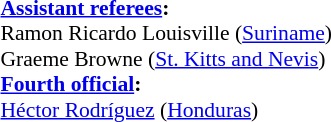<table width=50% style="font-size: 90%">
<tr>
<td><br><strong><a href='#'>Assistant referees</a>:</strong>
<br>Ramon Ricardo Louisville (<a href='#'>Suriname</a>)
<br>Graeme Browne (<a href='#'>St. Kitts and Nevis</a>)
<br><strong><a href='#'>Fourth official</a>:</strong>
<br><a href='#'>Héctor Rodríguez</a> (<a href='#'>Honduras</a>)</td>
</tr>
</table>
